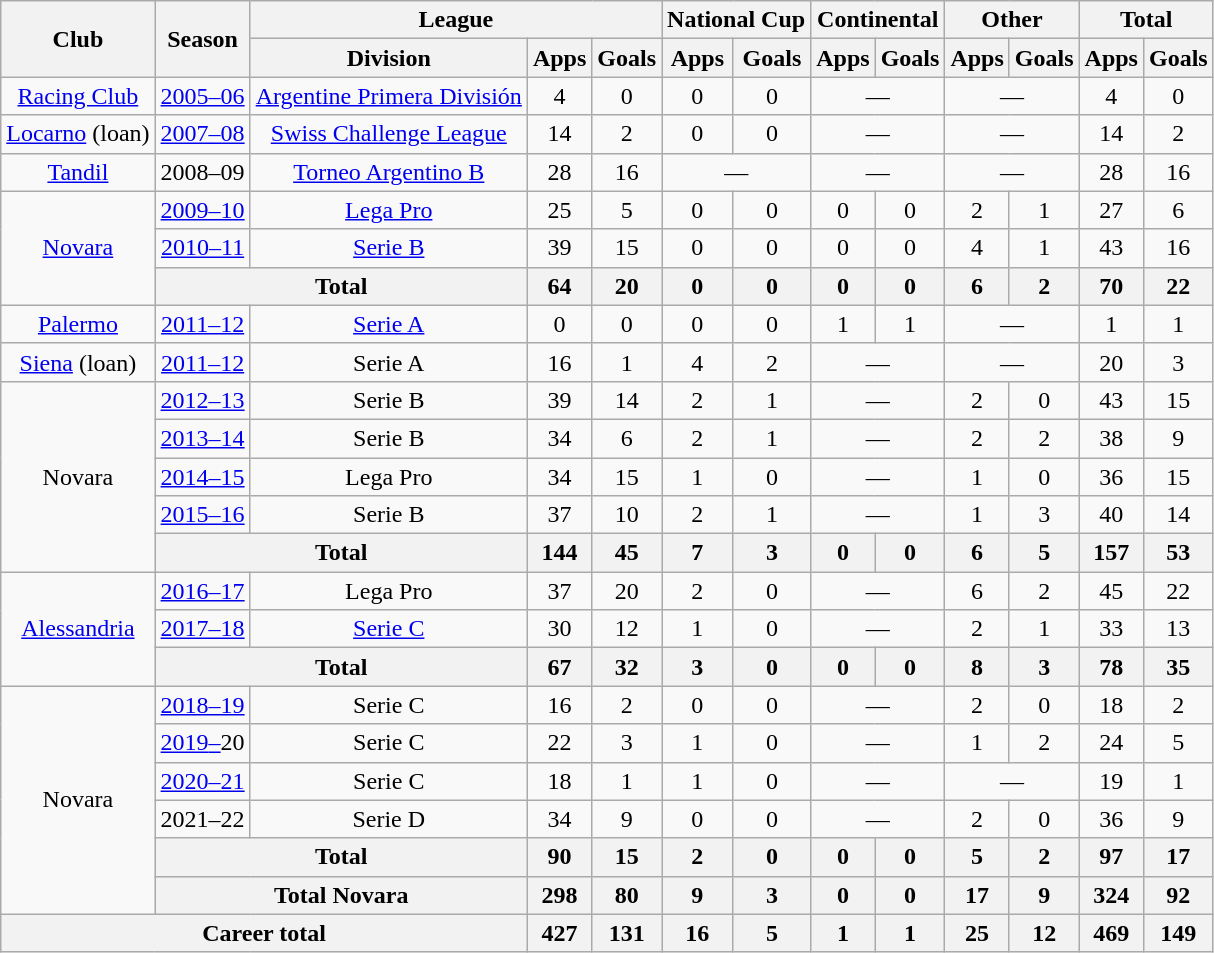<table class="wikitable" style="text-align:center">
<tr>
<th rowspan="2">Club</th>
<th rowspan="2">Season</th>
<th colspan="3">League</th>
<th colspan="2">National Cup</th>
<th colspan="2">Continental</th>
<th colspan="2">Other</th>
<th colspan="2">Total</th>
</tr>
<tr>
<th>Division</th>
<th>Apps</th>
<th>Goals</th>
<th>Apps</th>
<th>Goals</th>
<th>Apps</th>
<th>Goals</th>
<th>Apps</th>
<th>Goals</th>
<th>Apps</th>
<th>Goals</th>
</tr>
<tr>
<td><a href='#'>Racing Club</a></td>
<td><a href='#'>2005–06</a></td>
<td><a href='#'>Argentine Primera División</a></td>
<td>4</td>
<td>0</td>
<td>0</td>
<td>0</td>
<td colspan="2">—</td>
<td colspan="2">—</td>
<td>4</td>
<td>0</td>
</tr>
<tr>
<td><a href='#'>Locarno</a> (loan)</td>
<td><a href='#'>2007–08</a></td>
<td><a href='#'>Swiss Challenge League</a></td>
<td>14</td>
<td>2</td>
<td>0</td>
<td>0</td>
<td colspan="2">—</td>
<td colspan="2">—</td>
<td>14</td>
<td>2</td>
</tr>
<tr>
<td><a href='#'>Tandil</a></td>
<td>2008–09</td>
<td><a href='#'>Torneo Argentino B</a></td>
<td>28</td>
<td>16</td>
<td colspan="2">—</td>
<td colspan="2">—</td>
<td colspan="2">—</td>
<td>28</td>
<td>16</td>
</tr>
<tr>
<td rowspan="3"><a href='#'>Novara</a></td>
<td><a href='#'>2009–10</a></td>
<td><a href='#'>Lega Pro</a></td>
<td>25</td>
<td>5</td>
<td>0</td>
<td>0</td>
<td>0</td>
<td>0</td>
<td>2</td>
<td>1</td>
<td>27</td>
<td>6</td>
</tr>
<tr>
<td><a href='#'>2010–11</a></td>
<td><a href='#'>Serie B</a></td>
<td>39</td>
<td>15</td>
<td>0</td>
<td>0</td>
<td>0</td>
<td>0</td>
<td>4</td>
<td>1</td>
<td>43</td>
<td>16</td>
</tr>
<tr>
<th colspan="2">Total</th>
<th>64</th>
<th>20</th>
<th>0</th>
<th>0</th>
<th>0</th>
<th>0</th>
<th>6</th>
<th>2</th>
<th>70</th>
<th>22</th>
</tr>
<tr>
<td><a href='#'>Palermo</a></td>
<td><a href='#'>2011–12</a></td>
<td><a href='#'>Serie A</a></td>
<td>0</td>
<td>0</td>
<td>0</td>
<td>0</td>
<td>1</td>
<td>1</td>
<td colspan="2">—</td>
<td>1</td>
<td>1</td>
</tr>
<tr>
<td><a href='#'>Siena</a> (loan)</td>
<td><a href='#'>2011–12</a></td>
<td>Serie A</td>
<td>16</td>
<td>1</td>
<td>4</td>
<td>2</td>
<td colspan="2">—</td>
<td colspan="2">—</td>
<td>20</td>
<td>3</td>
</tr>
<tr>
<td rowspan="5">Novara</td>
<td><a href='#'>2012–13</a></td>
<td>Serie B</td>
<td>39</td>
<td>14</td>
<td>2</td>
<td>1</td>
<td colspan="2">—</td>
<td>2</td>
<td>0</td>
<td>43</td>
<td>15</td>
</tr>
<tr>
<td><a href='#'>2013–14</a></td>
<td>Serie B</td>
<td>34</td>
<td>6</td>
<td>2</td>
<td>1</td>
<td colspan="2">—</td>
<td>2</td>
<td>2</td>
<td>38</td>
<td>9</td>
</tr>
<tr>
<td><a href='#'>2014–15</a></td>
<td>Lega Pro</td>
<td>34</td>
<td>15</td>
<td>1</td>
<td>0</td>
<td colspan="2">—</td>
<td>1</td>
<td>0</td>
<td>36</td>
<td>15</td>
</tr>
<tr>
<td><a href='#'>2015–16</a></td>
<td>Serie B</td>
<td>37</td>
<td>10</td>
<td>2</td>
<td>1</td>
<td colspan="2">—</td>
<td>1</td>
<td>3</td>
<td>40</td>
<td>14</td>
</tr>
<tr>
<th colspan="2">Total</th>
<th>144</th>
<th>45</th>
<th>7</th>
<th>3</th>
<th>0</th>
<th>0</th>
<th>6</th>
<th>5</th>
<th>157</th>
<th>53</th>
</tr>
<tr>
<td rowspan="3"><a href='#'>Alessandria</a></td>
<td><a href='#'>2016–17</a></td>
<td>Lega Pro</td>
<td>37</td>
<td>20</td>
<td>2</td>
<td>0</td>
<td colspan="2">—</td>
<td>6</td>
<td>2</td>
<td>45</td>
<td>22</td>
</tr>
<tr>
<td><a href='#'>2017–18</a></td>
<td><a href='#'>Serie C</a></td>
<td>30</td>
<td>12</td>
<td>1</td>
<td>0</td>
<td colspan="2">—</td>
<td>2</td>
<td>1</td>
<td>33</td>
<td>13</td>
</tr>
<tr>
<th colspan="2">Total</th>
<th>67</th>
<th>32</th>
<th>3</th>
<th>0</th>
<th>0</th>
<th>0</th>
<th>8</th>
<th>3</th>
<th>78</th>
<th>35</th>
</tr>
<tr>
<td rowspan="6">Novara</td>
<td><a href='#'>2018–19</a></td>
<td>Serie C</td>
<td>16</td>
<td>2</td>
<td>0</td>
<td>0</td>
<td colspan="2">—</td>
<td>2</td>
<td>0</td>
<td>18</td>
<td>2</td>
</tr>
<tr>
<td><a href='#'>2019</a><a href='#'>–</a>20</td>
<td>Serie C</td>
<td>22</td>
<td>3</td>
<td>1</td>
<td>0</td>
<td colspan="2">—</td>
<td>1</td>
<td>2</td>
<td>24</td>
<td>5</td>
</tr>
<tr>
<td><a href='#'>2020–21</a></td>
<td>Serie C</td>
<td>18</td>
<td>1</td>
<td>1</td>
<td>0</td>
<td colspan="2">—</td>
<td colspan="2">—</td>
<td>19</td>
<td>1</td>
</tr>
<tr>
<td>2021–22</td>
<td>Serie D</td>
<td>34</td>
<td>9</td>
<td>0</td>
<td>0</td>
<td colspan="2">—</td>
<td>2</td>
<td>0</td>
<td>36</td>
<td>9</td>
</tr>
<tr>
<th colspan="2">Total</th>
<th>90</th>
<th>15</th>
<th>2</th>
<th>0</th>
<th>0</th>
<th>0</th>
<th>5</th>
<th>2</th>
<th>97</th>
<th>17</th>
</tr>
<tr>
<th colspan="2">Total Novara</th>
<th>298</th>
<th>80</th>
<th>9</th>
<th>3</th>
<th>0</th>
<th>0</th>
<th>17</th>
<th>9</th>
<th>324</th>
<th>92</th>
</tr>
<tr>
<th colspan="3">Career total</th>
<th>427</th>
<th>131</th>
<th>16</th>
<th>5</th>
<th>1</th>
<th>1</th>
<th>25</th>
<th>12</th>
<th>469</th>
<th>149</th>
</tr>
</table>
